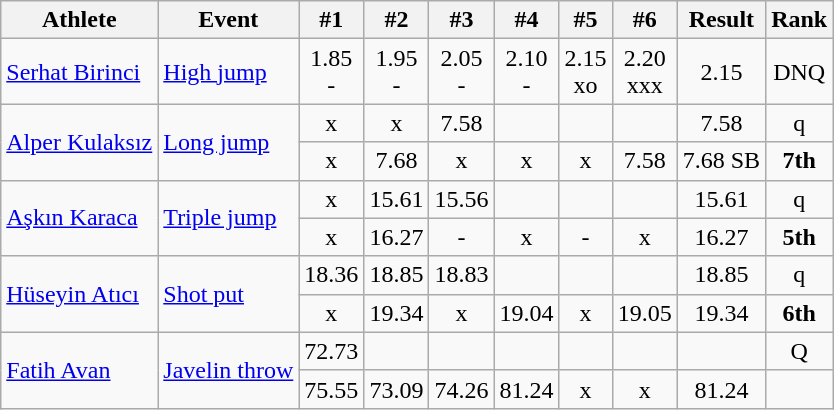<table class="wikitable" style="text-align:center">
<tr>
<th>Athlete</th>
<th>Event</th>
<th>#1</th>
<th>#2</th>
<th>#3</th>
<th>#4</th>
<th>#5</th>
<th>#6</th>
<th>Result</th>
<th>Rank</th>
</tr>
<tr align=center>
<td align=left><a href='#'>Serhat Birinci</a></td>
<td align=left><a href='#'>High jump</a></td>
<td>1.85<br>-</td>
<td>1.95<br>-</td>
<td>2.05<br>-</td>
<td>2.10<br>-</td>
<td>2.15<br>xo</td>
<td>2.20<br>xxx</td>
<td>2.15</td>
<td>DNQ</td>
</tr>
<tr align=center>
<td rowspan=2 align=left><a href='#'>Alper Kulaksız</a></td>
<td rowspan=2 align=left><a href='#'>Long jump</a></td>
<td>x</td>
<td>x</td>
<td>7.58</td>
<td></td>
<td></td>
<td></td>
<td>7.58</td>
<td>q</td>
</tr>
<tr align=center>
<td>x</td>
<td>7.68</td>
<td>x</td>
<td>x</td>
<td>x</td>
<td>7.58</td>
<td>7.68 SB</td>
<td><strong>7th</strong></td>
</tr>
<tr align=center>
<td rowspan=2 align=left><a href='#'>Aşkın Karaca</a></td>
<td rowspan=2 align=left><a href='#'>Triple jump</a></td>
<td>x</td>
<td>15.61</td>
<td>15.56</td>
<td></td>
<td></td>
<td></td>
<td>15.61</td>
<td>q</td>
</tr>
<tr align=center>
<td>x</td>
<td>16.27</td>
<td>-</td>
<td>x</td>
<td>-</td>
<td>x</td>
<td>16.27</td>
<td><strong>5th</strong></td>
</tr>
<tr align=center>
<td rowspan=2 align=left><a href='#'>Hüseyin Atıcı</a></td>
<td rowspan=2 align=left><a href='#'>Shot put</a></td>
<td>18.36</td>
<td>18.85</td>
<td>18.83</td>
<td></td>
<td></td>
<td></td>
<td>18.85</td>
<td>q</td>
</tr>
<tr align=center>
<td>x</td>
<td>19.34</td>
<td>x</td>
<td>19.04</td>
<td>x</td>
<td>19.05</td>
<td>19.34</td>
<td><strong>6th</strong></td>
</tr>
<tr align=center>
<td rowspan=2 align=left><a href='#'>Fatih Avan</a></td>
<td rowspan=2 align=left><a href='#'>Javelin throw</a></td>
<td>72.73</td>
<td></td>
<td></td>
<td></td>
<td></td>
<td></td>
<td></td>
<td>Q</td>
</tr>
<tr align=center>
<td>75.55</td>
<td>73.09</td>
<td>74.26</td>
<td>81.24</td>
<td>x</td>
<td>x</td>
<td>81.24</td>
<td></td>
</tr>
</table>
